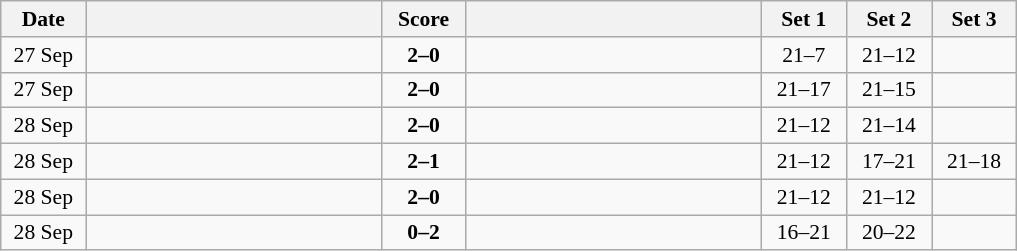<table class="wikitable" style="text-align: center; font-size:90% ">
<tr>
<th width="50">Date</th>
<th align="right" width="190"></th>
<th width="50">Score</th>
<th align="left" width="190"></th>
<th width="50">Set 1</th>
<th width="50">Set 2</th>
<th width="50">Set 3</th>
</tr>
<tr>
<td>27 Sep</td>
<td align=right><strong></strong></td>
<td align=center><strong>2–0</strong></td>
<td align=left></td>
<td>21–7</td>
<td>21–12</td>
<td></td>
</tr>
<tr>
<td>27 Sep</td>
<td align=right><strong></strong></td>
<td align=center><strong>2–0</strong></td>
<td align=left></td>
<td>21–17</td>
<td>21–15</td>
<td></td>
</tr>
<tr>
<td>28 Sep</td>
<td align=right><strong></strong></td>
<td align=center><strong>2–0</strong></td>
<td align=left></td>
<td>21–12</td>
<td>21–14</td>
<td></td>
</tr>
<tr>
<td>28 Sep</td>
<td align=right><strong></strong></td>
<td align=center><strong>2–1</strong></td>
<td align=left></td>
<td>21–12</td>
<td>17–21</td>
<td>21–18</td>
</tr>
<tr>
<td>28 Sep</td>
<td align=right><strong></strong></td>
<td align=center><strong>2–0</strong></td>
<td align=left></td>
<td>21–12</td>
<td>21–12</td>
<td></td>
</tr>
<tr>
<td>28 Sep</td>
<td align=right></td>
<td align=center><strong>0–2</strong></td>
<td align=left><strong></strong></td>
<td>16–21</td>
<td>20–22</td>
<td></td>
</tr>
</table>
